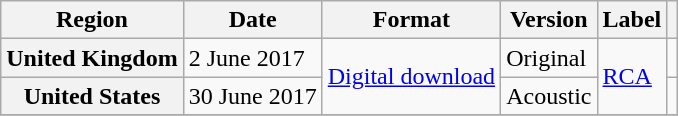<table class="wikitable plainrowheaders">
<tr>
<th scope="col">Region</th>
<th scope="col">Date</th>
<th scope="col">Format</th>
<th scope="col">Version</th>
<th scope="col">Label</th>
<th></th>
</tr>
<tr>
<th scope="row">United Kingdom</th>
<td>2 June 2017</td>
<td rowspan="2"><a href='#'>Digital download</a></td>
<td>Original</td>
<td rowspan="2"><a href='#'>RCA</a></td>
<td></td>
</tr>
<tr>
<th scope="row">United States</th>
<td>30 June 2017</td>
<td>Acoustic</td>
<td></td>
</tr>
<tr>
</tr>
</table>
